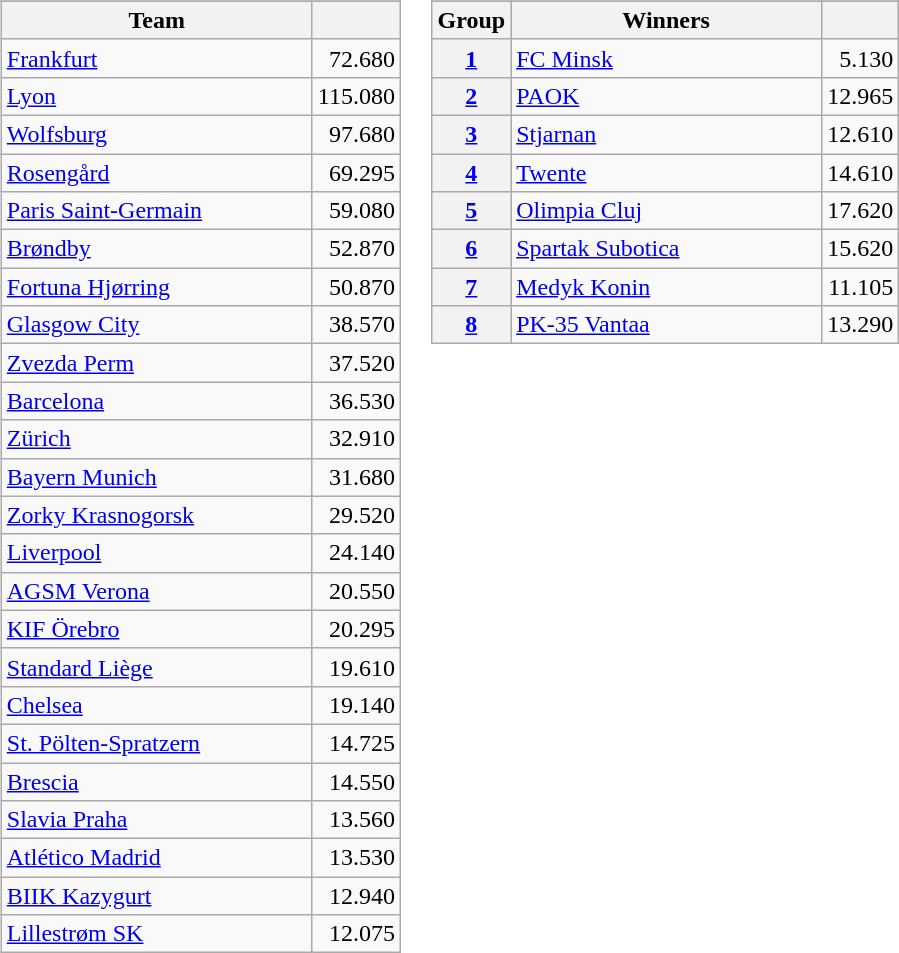<table>
<tr valign=top>
<td><br><table class="wikitable">
<tr>
</tr>
<tr>
<th width=200>Team</th>
<th></th>
</tr>
<tr>
<td> <a href='#'>Frankfurt</a> </td>
<td align=right>72.680</td>
</tr>
<tr>
<td> <a href='#'>Lyon</a></td>
<td align=right>115.080</td>
</tr>
<tr>
<td> <a href='#'>Wolfsburg</a></td>
<td align=right>97.680</td>
</tr>
<tr>
<td> <a href='#'>Rosengård</a></td>
<td align=right>69.295</td>
</tr>
<tr>
<td> <a href='#'>Paris Saint-Germain</a></td>
<td align=right>59.080</td>
</tr>
<tr>
<td> <a href='#'>Brøndby</a></td>
<td align=right>52.870</td>
</tr>
<tr>
<td> <a href='#'>Fortuna Hjørring</a></td>
<td align=right>50.870</td>
</tr>
<tr>
<td> <a href='#'>Glasgow City</a></td>
<td align=right>38.570</td>
</tr>
<tr>
<td> <a href='#'>Zvezda Perm</a></td>
<td align=right>37.520</td>
</tr>
<tr>
<td> <a href='#'>Barcelona</a></td>
<td align=right>36.530</td>
</tr>
<tr>
<td> <a href='#'>Zürich</a></td>
<td align=right>32.910</td>
</tr>
<tr>
<td> <a href='#'>Bayern Munich</a></td>
<td align=right>31.680</td>
</tr>
<tr>
<td> <a href='#'>Zorky Krasnogorsk</a></td>
<td align=right>29.520</td>
</tr>
<tr>
<td> <a href='#'>Liverpool</a></td>
<td align=right>24.140</td>
</tr>
<tr>
<td> <a href='#'>AGSM Verona</a></td>
<td align=right>20.550</td>
</tr>
<tr>
<td> <a href='#'>KIF Örebro</a></td>
<td align=right>20.295</td>
</tr>
<tr>
<td> <a href='#'>Standard Liège</a></td>
<td align=right>19.610</td>
</tr>
<tr>
<td> <a href='#'>Chelsea</a></td>
<td align=right>19.140</td>
</tr>
<tr>
<td> <a href='#'>St. Pölten-Spratzern</a></td>
<td align=right>14.725</td>
</tr>
<tr>
<td> <a href='#'>Brescia</a></td>
<td align=right>14.550</td>
</tr>
<tr>
<td> <a href='#'>Slavia Praha</a></td>
<td align=right>13.560</td>
</tr>
<tr>
<td> <a href='#'>Atlético Madrid</a></td>
<td align=right>13.530</td>
</tr>
<tr>
<td> <a href='#'>BIIK Kazygurt</a></td>
<td align=right>12.940</td>
</tr>
<tr>
<td> <a href='#'>Lillestrøm SK</a></td>
<td align=right>12.075</td>
</tr>
</table>
</td>
<td><br><table class="wikitable">
<tr>
</tr>
<tr>
<th>Group</th>
<th width=200>Winners</th>
<th></th>
</tr>
<tr>
<th><a href='#'>1</a></th>
<td> <a href='#'>FC Minsk</a></td>
<td align=right>5.130</td>
</tr>
<tr>
<th><a href='#'>2</a></th>
<td> <a href='#'>PAOK</a></td>
<td align=right>12.965</td>
</tr>
<tr>
<th><a href='#'>3</a></th>
<td> <a href='#'>Stjarnan</a></td>
<td align=right>12.610</td>
</tr>
<tr>
<th><a href='#'>4</a></th>
<td> <a href='#'>Twente</a></td>
<td align=right>14.610</td>
</tr>
<tr>
<th><a href='#'>5</a></th>
<td> <a href='#'>Olimpia Cluj</a></td>
<td align=right>17.620</td>
</tr>
<tr>
<th><a href='#'>6</a></th>
<td> <a href='#'>Spartak Subotica</a></td>
<td align=right>15.620</td>
</tr>
<tr>
<th><a href='#'>7</a></th>
<td> <a href='#'>Medyk Konin</a></td>
<td align=right>11.105</td>
</tr>
<tr>
<th><a href='#'>8</a></th>
<td> <a href='#'>PK-35 Vantaa</a></td>
<td align=right>13.290</td>
</tr>
</table>
</td>
</tr>
</table>
